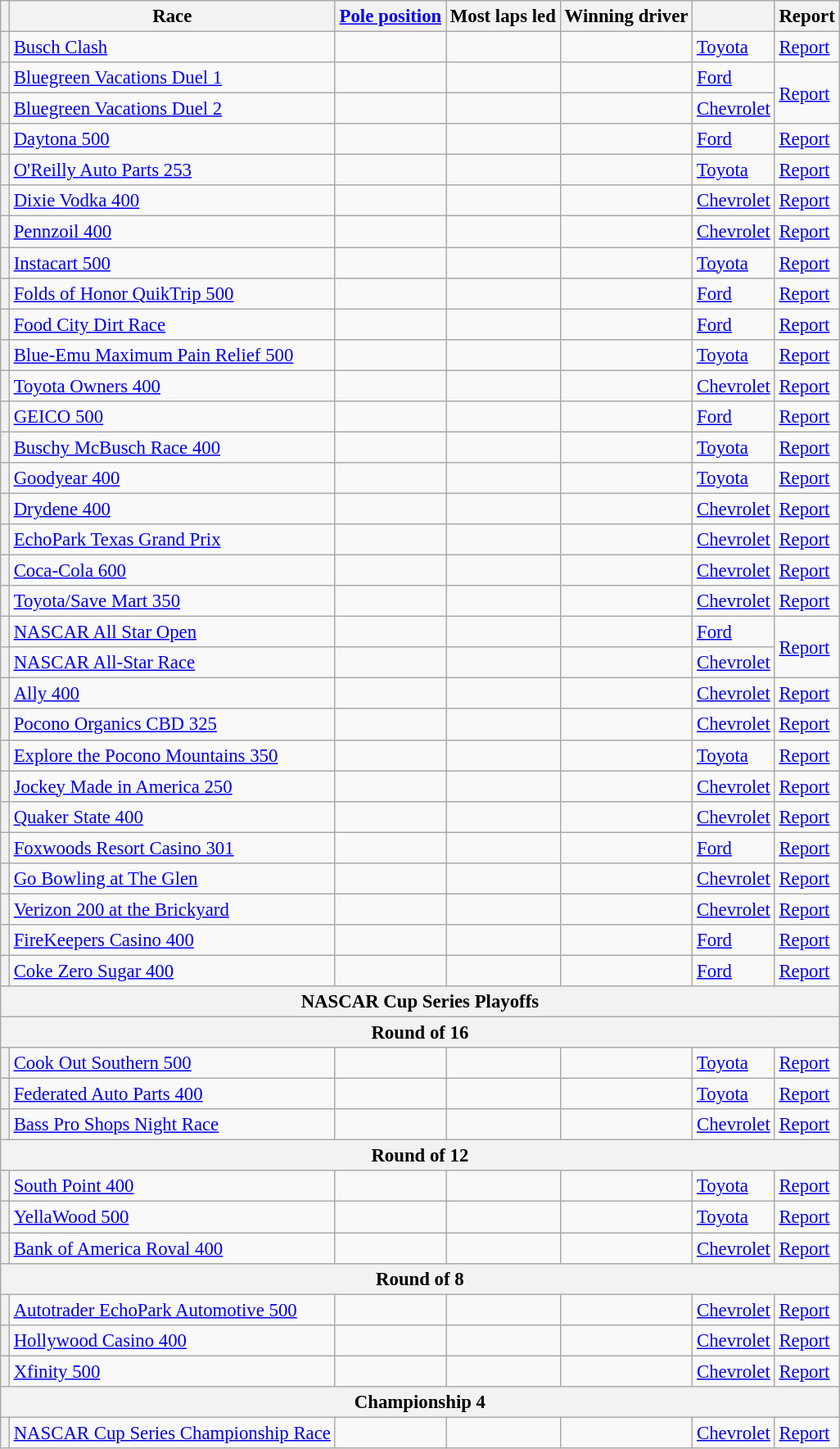<table class="wikitable" style="font-size:95%">
<tr>
<th></th>
<th>Race</th>
<th><a href='#'>Pole position</a></th>
<th>Most laps led</th>
<th>Winning driver</th>
<th></th>
<th class="unsortable">Report</th>
</tr>
<tr>
<th></th>
<td><a href='#'>Busch Clash</a></td>
<td></td>
<td></td>
<td></td>
<td><a href='#'>Toyota</a></td>
<td><a href='#'>Report</a></td>
</tr>
<tr>
<th></th>
<td><a href='#'>Bluegreen Vacations Duel 1</a></td>
<td></td>
<td></td>
<td></td>
<td><a href='#'>Ford</a></td>
<td rowspan="2"><a href='#'>Report</a></td>
</tr>
<tr>
<th></th>
<td><a href='#'>Bluegreen Vacations Duel 2</a></td>
<td></td>
<td></td>
<td></td>
<td><a href='#'>Chevrolet</a></td>
</tr>
<tr>
<th></th>
<td><a href='#'>Daytona 500</a></td>
<td></td>
<td></td>
<td></td>
<td><a href='#'>Ford</a></td>
<td><a href='#'>Report</a></td>
</tr>
<tr>
<th></th>
<td><a href='#'>O'Reilly Auto Parts 253</a></td>
<td></td>
<td></td>
<td></td>
<td><a href='#'>Toyota</a></td>
<td><a href='#'>Report</a></td>
</tr>
<tr>
<th></th>
<td><a href='#'>Dixie Vodka 400</a></td>
<td></td>
<td></td>
<td></td>
<td><a href='#'>Chevrolet</a></td>
<td><a href='#'>Report</a></td>
</tr>
<tr>
<th></th>
<td><a href='#'>Pennzoil 400</a></td>
<td></td>
<td></td>
<td></td>
<td><a href='#'>Chevrolet</a></td>
<td><a href='#'>Report</a></td>
</tr>
<tr>
<th></th>
<td><a href='#'>Instacart 500</a></td>
<td></td>
<td></td>
<td></td>
<td><a href='#'>Toyota</a></td>
<td><a href='#'>Report</a></td>
</tr>
<tr>
<th></th>
<td><a href='#'>Folds of Honor QuikTrip 500</a></td>
<td></td>
<td></td>
<td></td>
<td><a href='#'>Ford</a></td>
<td><a href='#'>Report</a></td>
</tr>
<tr>
<th></th>
<td><a href='#'>Food City Dirt Race</a></td>
<td></td>
<td></td>
<td></td>
<td><a href='#'>Ford</a></td>
<td><a href='#'>Report</a></td>
</tr>
<tr>
<th></th>
<td><a href='#'>Blue-Emu Maximum Pain Relief 500</a></td>
<td></td>
<td></td>
<td></td>
<td><a href='#'>Toyota</a></td>
<td><a href='#'>Report</a></td>
</tr>
<tr>
<th></th>
<td><a href='#'>Toyota Owners 400</a></td>
<td></td>
<td></td>
<td></td>
<td><a href='#'>Chevrolet</a></td>
<td><a href='#'>Report</a></td>
</tr>
<tr>
<th></th>
<td><a href='#'>GEICO 500</a></td>
<td></td>
<td></td>
<td></td>
<td><a href='#'>Ford</a></td>
<td><a href='#'>Report</a></td>
</tr>
<tr>
<th></th>
<td><a href='#'>Buschy McBusch Race 400</a></td>
<td></td>
<td></td>
<td></td>
<td><a href='#'>Toyota</a></td>
<td><a href='#'>Report</a></td>
</tr>
<tr>
<th></th>
<td><a href='#'>Goodyear 400</a></td>
<td></td>
<td></td>
<td></td>
<td><a href='#'>Toyota</a></td>
<td><a href='#'>Report</a></td>
</tr>
<tr>
<th></th>
<td><a href='#'>Drydene 400</a></td>
<td></td>
<td></td>
<td></td>
<td><a href='#'>Chevrolet</a></td>
<td><a href='#'>Report</a></td>
</tr>
<tr>
<th></th>
<td><a href='#'>EchoPark Texas Grand Prix</a></td>
<td></td>
<td></td>
<td></td>
<td><a href='#'>Chevrolet</a></td>
<td><a href='#'>Report</a></td>
</tr>
<tr>
<th></th>
<td><a href='#'>Coca-Cola 600</a></td>
<td></td>
<td></td>
<td></td>
<td><a href='#'>Chevrolet</a></td>
<td><a href='#'>Report</a></td>
</tr>
<tr>
<th></th>
<td><a href='#'>Toyota/Save Mart 350</a></td>
<td></td>
<td></td>
<td></td>
<td><a href='#'>Chevrolet</a></td>
<td><a href='#'>Report</a></td>
</tr>
<tr>
<th></th>
<td><a href='#'>NASCAR All Star Open</a></td>
<td></td>
<td></td>
<td></td>
<td><a href='#'>Ford</a></td>
<td rowspan="2"><a href='#'>Report</a></td>
</tr>
<tr>
<th></th>
<td><a href='#'>NASCAR All-Star Race</a></td>
<td></td>
<td></td>
<td></td>
<td><a href='#'>Chevrolet</a></td>
</tr>
<tr>
<th></th>
<td><a href='#'>Ally 400</a></td>
<td></td>
<td></td>
<td></td>
<td><a href='#'>Chevrolet</a></td>
<td><a href='#'>Report</a></td>
</tr>
<tr>
<th></th>
<td><a href='#'>Pocono Organics CBD 325</a></td>
<td></td>
<td></td>
<td></td>
<td><a href='#'>Chevrolet</a></td>
<td><a href='#'>Report</a></td>
</tr>
<tr>
<th></th>
<td><a href='#'>Explore the Pocono Mountains 350</a></td>
<td></td>
<td></td>
<td></td>
<td><a href='#'>Toyota</a></td>
<td><a href='#'>Report</a></td>
</tr>
<tr>
<th></th>
<td><a href='#'>Jockey Made in America 250</a></td>
<td></td>
<td></td>
<td></td>
<td><a href='#'>Chevrolet</a></td>
<td><a href='#'>Report</a></td>
</tr>
<tr>
<th></th>
<td><a href='#'>Quaker State 400</a></td>
<td></td>
<td></td>
<td></td>
<td><a href='#'>Chevrolet</a></td>
<td><a href='#'>Report</a></td>
</tr>
<tr>
<th></th>
<td><a href='#'>Foxwoods Resort Casino 301</a></td>
<td></td>
<td></td>
<td></td>
<td><a href='#'>Ford</a></td>
<td><a href='#'>Report</a></td>
</tr>
<tr>
<th></th>
<td><a href='#'>Go Bowling at The Glen</a></td>
<td></td>
<td></td>
<td></td>
<td><a href='#'>Chevrolet</a></td>
<td><a href='#'>Report</a></td>
</tr>
<tr>
<th></th>
<td><a href='#'>Verizon 200 at the Brickyard</a></td>
<td></td>
<td></td>
<td></td>
<td><a href='#'>Chevrolet</a></td>
<td><a href='#'>Report</a></td>
</tr>
<tr>
<th></th>
<td><a href='#'>FireKeepers Casino 400</a></td>
<td></td>
<td></td>
<td></td>
<td><a href='#'>Ford</a></td>
<td><a href='#'>Report</a></td>
</tr>
<tr>
<th></th>
<td><a href='#'>Coke Zero Sugar 400</a></td>
<td></td>
<td></td>
<td></td>
<td><a href='#'>Ford</a></td>
<td><a href='#'>Report</a></td>
</tr>
<tr>
<th colspan="7">NASCAR Cup Series Playoffs</th>
</tr>
<tr>
<th colspan="7">Round of 16</th>
</tr>
<tr>
<th></th>
<td><a href='#'>Cook Out Southern 500</a></td>
<td></td>
<td></td>
<td></td>
<td><a href='#'>Toyota</a></td>
<td><a href='#'>Report</a></td>
</tr>
<tr>
<th></th>
<td><a href='#'>Federated Auto Parts 400</a></td>
<td></td>
<td></td>
<td></td>
<td><a href='#'>Toyota</a></td>
<td><a href='#'>Report</a></td>
</tr>
<tr>
<th></th>
<td><a href='#'>Bass Pro Shops Night Race</a></td>
<td></td>
<td></td>
<td></td>
<td><a href='#'>Chevrolet</a></td>
<td><a href='#'>Report</a></td>
</tr>
<tr>
<th colspan="7">Round of 12</th>
</tr>
<tr>
<th></th>
<td><a href='#'>South Point 400</a></td>
<td></td>
<td></td>
<td></td>
<td><a href='#'>Toyota</a></td>
<td><a href='#'>Report</a></td>
</tr>
<tr>
<th></th>
<td><a href='#'>YellaWood 500</a></td>
<td></td>
<td></td>
<td></td>
<td><a href='#'>Toyota</a></td>
<td><a href='#'>Report</a></td>
</tr>
<tr>
<th></th>
<td><a href='#'>Bank of America Roval 400</a></td>
<td></td>
<td></td>
<td></td>
<td><a href='#'>Chevrolet</a></td>
<td><a href='#'>Report</a></td>
</tr>
<tr>
<th colspan="7">Round of 8</th>
</tr>
<tr>
<th></th>
<td><a href='#'>Autotrader EchoPark Automotive 500</a></td>
<td></td>
<td></td>
<td></td>
<td><a href='#'>Chevrolet</a></td>
<td><a href='#'>Report</a></td>
</tr>
<tr>
<th></th>
<td><a href='#'>Hollywood Casino 400</a></td>
<td></td>
<td></td>
<td></td>
<td><a href='#'>Chevrolet</a></td>
<td><a href='#'>Report</a></td>
</tr>
<tr>
<th></th>
<td><a href='#'>Xfinity 500</a></td>
<td></td>
<td></td>
<td></td>
<td><a href='#'>Chevrolet</a></td>
<td><a href='#'>Report</a></td>
</tr>
<tr>
<th colspan="7">Championship 4</th>
</tr>
<tr>
<th></th>
<td><a href='#'>NASCAR Cup Series Championship Race</a></td>
<td></td>
<td></td>
<td></td>
<td><a href='#'>Chevrolet</a></td>
<td><a href='#'>Report</a></td>
</tr>
</table>
